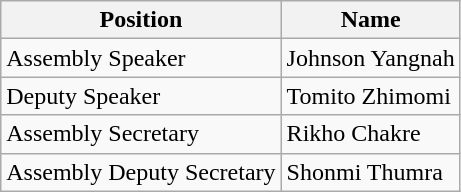<table class="wikitable">
<tr>
<th>Position</th>
<th>Name</th>
</tr>
<tr>
<td>Assembly Speaker</td>
<td>Johnson Yangnah</td>
</tr>
<tr>
<td>Deputy Speaker</td>
<td>Tomito Zhimomi</td>
</tr>
<tr>
<td>Assembly Secretary</td>
<td>Rikho Chakre</td>
</tr>
<tr>
<td>Assembly Deputy Secretary</td>
<td>Shonmi Thumra</td>
</tr>
</table>
